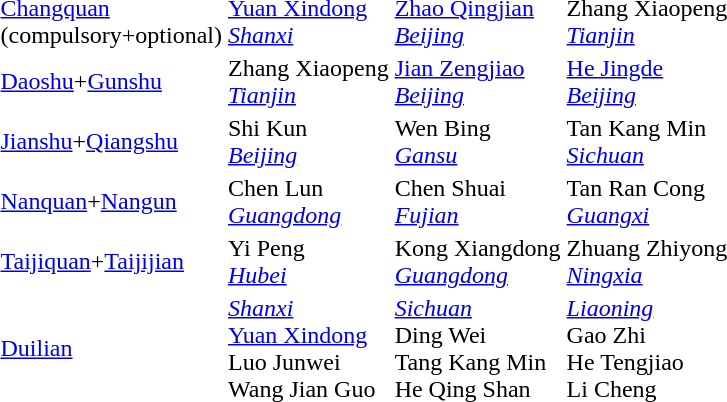<table>
<tr>
<td><a href='#'>Changquan</a><br>(compulsory+optional)</td>
<td><a href='#'>Yuan Xindong</a><br><em><a href='#'>Shanxi</a></em></td>
<td><a href='#'>Zhao Qingjian</a><br><em><a href='#'>Beijing</a></em></td>
<td>Zhang Xiaopeng<br><em><a href='#'>Tianjin</a></em></td>
</tr>
<tr>
<td><a href='#'>Daoshu</a>+<a href='#'>Gunshu</a></td>
<td>Zhang Xiaopeng<br><em><a href='#'>Tianjin</a></em></td>
<td><a href='#'>Jian Zengjiao</a><br><em><a href='#'>Beijing</a></em></td>
<td><a href='#'>He Jingde</a><br><em><a href='#'>Beijing</a></em></td>
</tr>
<tr>
<td><a href='#'>Jianshu</a>+<a href='#'>Qiangshu</a></td>
<td>Shi Kun<br><em><a href='#'>Beijing</a></em></td>
<td>Wen Bing<br><em><a href='#'>Gansu</a></em></td>
<td>Tan Kang Min<br><em><a href='#'>Sichuan</a></em></td>
</tr>
<tr>
<td><a href='#'>Nanquan</a>+<a href='#'>Nangun</a></td>
<td>Chen Lun<br><em><a href='#'>Guangdong</a></em></td>
<td>Chen Shuai<br><em><a href='#'>Fujian</a></em></td>
<td>Tan Ran Cong<br><em><a href='#'>Guangxi</a></em></td>
</tr>
<tr>
<td><a href='#'>Taijiquan</a>+<a href='#'>Taijijian</a></td>
<td>Yi Peng<br><em><a href='#'>Hubei</a></em></td>
<td>Kong Xiangdong<br><em><a href='#'>Guangdong</a></em></td>
<td>Zhuang Zhiyong<br><em><a href='#'>Ningxia</a></em></td>
</tr>
<tr>
<td><a href='#'>Duilian</a></td>
<td><em><a href='#'>Shanxi</a></em><br><a href='#'>Yuan Xindong</a><br>Luo Junwei<br>Wang Jian Guo</td>
<td><em><a href='#'>Sichuan</a></em><br>Ding Wei<br>Tang Kang Min<br>He Qing Shan</td>
<td><em><a href='#'>Liaoning</a></em><br>Gao Zhi<br>He Tengjiao<br>Li Cheng</td>
</tr>
</table>
